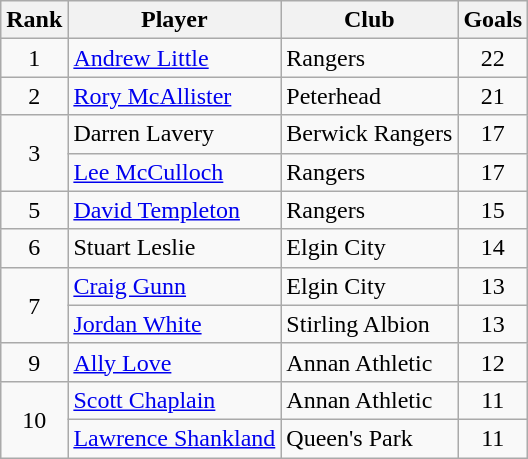<table class="wikitable" style="text-align:center">
<tr>
<th>Rank</th>
<th>Player</th>
<th>Club</th>
<th>Goals</th>
</tr>
<tr>
<td>1</td>
<td align="left"> <a href='#'>Andrew Little</a></td>
<td align="left">Rangers</td>
<td>22</td>
</tr>
<tr>
<td>2</td>
<td align="left"> <a href='#'>Rory McAllister</a></td>
<td align="left">Peterhead</td>
<td>21</td>
</tr>
<tr>
<td rowspan="2">3</td>
<td align="left"> Darren Lavery</td>
<td align="left">Berwick Rangers</td>
<td>17</td>
</tr>
<tr>
<td align="left"> <a href='#'>Lee McCulloch</a></td>
<td align="left">Rangers</td>
<td>17</td>
</tr>
<tr>
<td>5</td>
<td align="left"> <a href='#'>David Templeton</a></td>
<td align="left">Rangers</td>
<td>15</td>
</tr>
<tr>
<td>6</td>
<td align="left"> Stuart Leslie</td>
<td align="left">Elgin City</td>
<td>14</td>
</tr>
<tr>
<td rowspan="2">7</td>
<td align="left"> <a href='#'>Craig Gunn</a></td>
<td align="left">Elgin City</td>
<td>13</td>
</tr>
<tr>
<td align="left"> <a href='#'>Jordan White</a></td>
<td align="left">Stirling Albion</td>
<td>13</td>
</tr>
<tr>
<td>9</td>
<td align="left"> <a href='#'>Ally Love</a></td>
<td align="left">Annan Athletic</td>
<td>12</td>
</tr>
<tr>
<td rowspan="2">10</td>
<td align="left"> <a href='#'>Scott Chaplain</a></td>
<td align="left">Annan Athletic</td>
<td>11</td>
</tr>
<tr>
<td align="left"> <a href='#'>Lawrence Shankland</a></td>
<td align="left">Queen's Park</td>
<td>11</td>
</tr>
</table>
